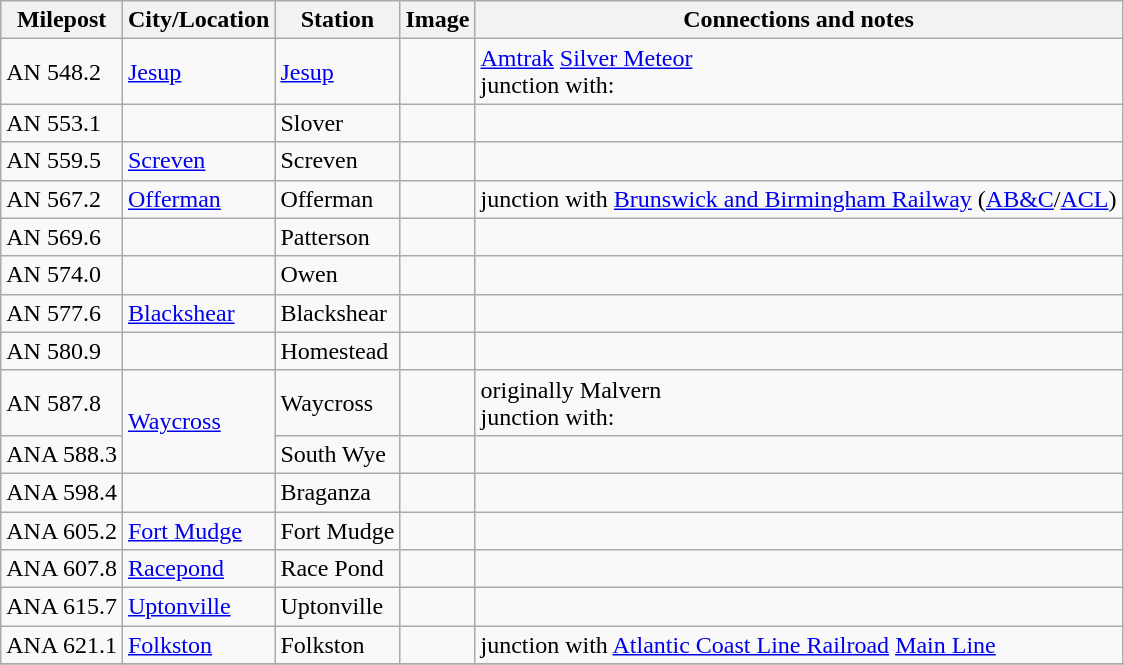<table class="wikitable">
<tr>
<th>Milepost</th>
<th>City/Location</th>
<th>Station</th>
<th>Image</th>
<th>Connections and notes</th>
</tr>
<tr>
<td>AN 548.2</td>
<td><a href='#'>Jesup</a></td>
<td><a href='#'>Jesup</a></td>
<td></td>
<td><a href='#'>Amtrak</a> <a href='#'>Silver Meteor</a><br>junction with:<br></td>
</tr>
<tr>
<td>AN 553.1</td>
<td></td>
<td>Slover</td>
<td></td>
<td></td>
</tr>
<tr>
<td>AN 559.5</td>
<td><a href='#'>Screven</a></td>
<td>Screven</td>
<td></td>
<td></td>
</tr>
<tr>
<td>AN 567.2</td>
<td><a href='#'>Offerman</a></td>
<td>Offerman</td>
<td></td>
<td>junction with <a href='#'>Brunswick and Birmingham Railway</a> (<a href='#'>AB&C</a>/<a href='#'>ACL</a>)</td>
</tr>
<tr>
<td>AN 569.6</td>
<td></td>
<td>Patterson</td>
<td></td>
<td></td>
</tr>
<tr>
<td>AN 574.0</td>
<td></td>
<td>Owen</td>
<td></td>
<td></td>
</tr>
<tr>
<td>AN 577.6</td>
<td><a href='#'>Blackshear</a></td>
<td>Blackshear</td>
<td></td>
<td></td>
</tr>
<tr>
<td>AN 580.9</td>
<td></td>
<td>Homestead</td>
<td></td>
<td></td>
</tr>
<tr>
<td>AN 587.8</td>
<td ! rowspan="2"><a href='#'>Waycross</a></td>
<td>Waycross</td>
<td></td>
<td>originally Malvern<br>junction with:<br></td>
</tr>
<tr>
<td>ANA 588.3</td>
<td>South Wye</td>
<td></td>
<td></td>
</tr>
<tr>
<td>ANA 598.4</td>
<td></td>
<td>Braganza</td>
<td></td>
<td></td>
</tr>
<tr>
<td>ANA 605.2</td>
<td><a href='#'>Fort Mudge</a></td>
<td>Fort Mudge</td>
<td></td>
<td></td>
</tr>
<tr>
<td>ANA 607.8</td>
<td><a href='#'>Racepond</a></td>
<td>Race Pond</td>
<td></td>
<td></td>
</tr>
<tr>
<td>ANA 615.7</td>
<td><a href='#'>Uptonville</a></td>
<td>Uptonville</td>
<td></td>
<td></td>
</tr>
<tr>
<td>ANA 621.1</td>
<td><a href='#'>Folkston</a></td>
<td>Folkston</td>
<td></td>
<td>junction with <a href='#'>Atlantic Coast Line Railroad</a> <a href='#'>Main Line</a></td>
</tr>
<tr>
</tr>
</table>
